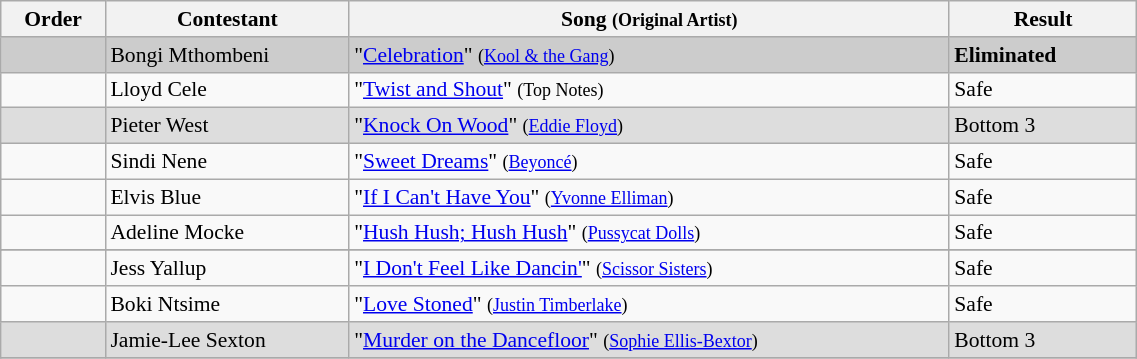<table class="wikitable" style="font-size:90%; width:60%; text-align: left;">
<tr>
<th width="05%">Order</th>
<th width="13%">Contestant</th>
<th width="32%">Song <small>(Original Artist)</small></th>
<th width="10%">Result</th>
</tr>
<tr>
<td bgcolor="CCCCCC"></td>
<td bgcolor="CCCCCC">Bongi Mthombeni</td>
<td bgcolor="CCCCCC">"<a href='#'>Celebration</a>" <small>(<a href='#'>Kool & the Gang</a>)</small></td>
<td bgcolor="CCCCCC"><strong>Eliminated</strong></td>
</tr>
<tr>
<td></td>
<td>Lloyd Cele</td>
<td>"<a href='#'>Twist and Shout</a>" <small>(Top Notes)</small></td>
<td>Safe</td>
</tr>
<tr>
<td bgcolor="DDDDDD"></td>
<td bgcolor="DDDDDD">Pieter West</td>
<td bgcolor="DDDDDD">"<a href='#'>Knock On Wood</a>" <small>(<a href='#'>Eddie Floyd</a>)</small></td>
<td bgcolor="DDDDDD">Bottom 3</td>
</tr>
<tr>
<td></td>
<td>Sindi Nene</td>
<td>"<a href='#'>Sweet Dreams</a>" <small>(<a href='#'>Beyoncé</a>)</small></td>
<td>Safe</td>
</tr>
<tr>
<td></td>
<td>Elvis Blue</td>
<td>"<a href='#'>If I Can't Have You</a>" <small>(<a href='#'>Yvonne Elliman</a>)</small></td>
<td>Safe</td>
</tr>
<tr>
<td></td>
<td>Adeline Mocke</td>
<td>"<a href='#'>Hush Hush; Hush Hush</a>" <small>(<a href='#'>Pussycat Dolls</a>)</small></td>
<td>Safe</td>
</tr>
<tr>
</tr>
<tr>
<td></td>
<td>Jess Yallup</td>
<td>"<a href='#'>I Don't Feel Like Dancin'</a>" <small>(<a href='#'>Scissor Sisters</a>)</small></td>
<td>Safe</td>
</tr>
<tr>
<td></td>
<td>Boki Ntsime</td>
<td>"<a href='#'>Love Stoned</a>" <small>(<a href='#'>Justin Timberlake</a>)</small></td>
<td>Safe</td>
</tr>
<tr>
<td bgcolor="DDDDDD"></td>
<td bgcolor="DDDDDD">Jamie-Lee Sexton</td>
<td bgcolor="DDDDDD">"<a href='#'>Murder on the Dancefloor</a>" <small>(<a href='#'>Sophie Ellis-Bextor</a>)</small></td>
<td bgcolor="DDDDDD">Bottom 3</td>
</tr>
<tr>
</tr>
</table>
